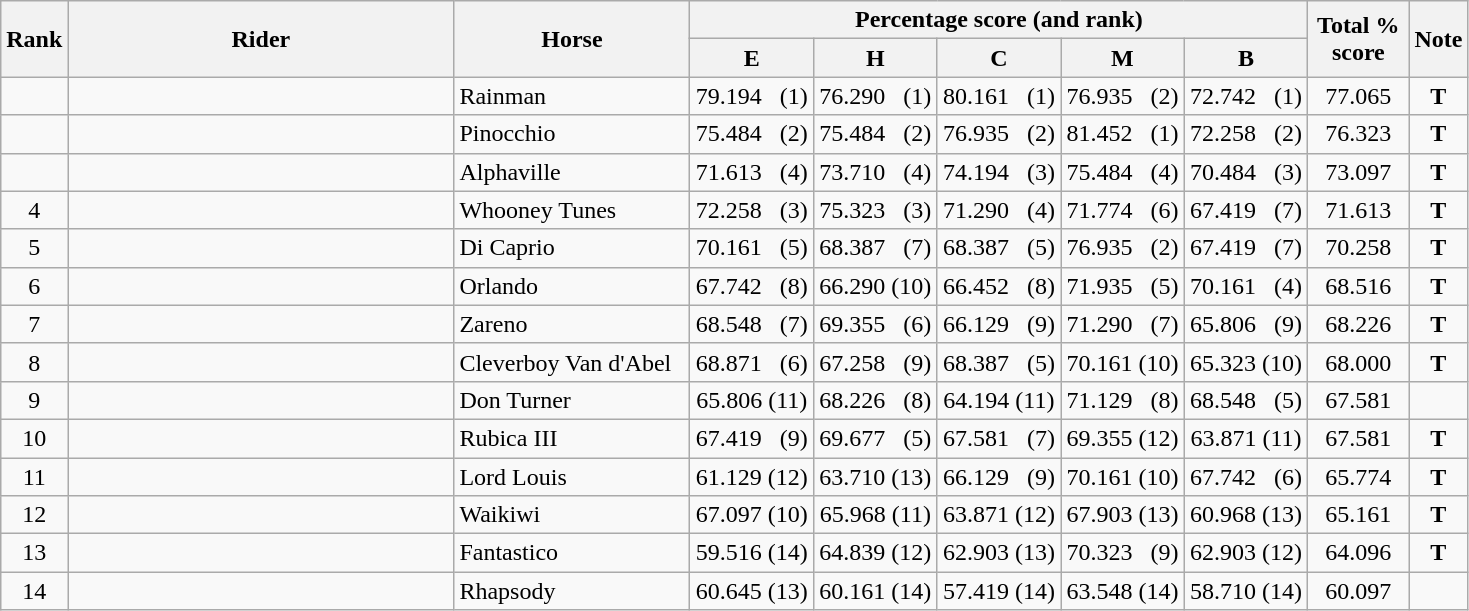<table class="wikitable" style="text-align:center">
<tr>
<th rowspan=2>Rank</th>
<th rowspan=2 width=250>Rider</th>
<th rowspan=2 width=150>Horse</th>
<th colspan=5>Percentage score (and rank)</th>
<th rowspan=2 width=60>Total % score</th>
<th rowspan=2>Note</th>
</tr>
<tr>
<th width=75>E</th>
<th width=75>H</th>
<th width=75>C</th>
<th width=75>M</th>
<th width=75>B</th>
</tr>
<tr>
<td></td>
<td align=left></td>
<td align=left>Rainman</td>
<td>79.194   (1)</td>
<td>76.290   (1)</td>
<td>80.161   (1)</td>
<td>76.935   (2)</td>
<td>72.742   (1)</td>
<td>77.065</td>
<td><strong>T</strong></td>
</tr>
<tr>
<td></td>
<td align=left></td>
<td align=left>Pinocchio</td>
<td>75.484   (2)</td>
<td>75.484   (2)</td>
<td>76.935   (2)</td>
<td>81.452   (1)</td>
<td>72.258   (2)</td>
<td>76.323</td>
<td><strong>T</strong></td>
</tr>
<tr>
<td></td>
<td align=left></td>
<td align=left>Alphaville</td>
<td>71.613   (4)</td>
<td>73.710   (4)</td>
<td>74.194   (3)</td>
<td>75.484   (4)</td>
<td>70.484   (3)</td>
<td>73.097</td>
<td><strong>T</strong></td>
</tr>
<tr>
<td>4</td>
<td align=left></td>
<td align=left>Whooney Tunes</td>
<td>72.258   (3)</td>
<td>75.323   (3)</td>
<td>71.290   (4)</td>
<td>71.774   (6)</td>
<td>67.419   (7)</td>
<td>71.613</td>
<td><strong>T</strong></td>
</tr>
<tr>
<td>5</td>
<td align=left></td>
<td align=left>Di Caprio</td>
<td>70.161   (5)</td>
<td>68.387   (7)</td>
<td>68.387   (5)</td>
<td>76.935   (2)</td>
<td>67.419   (7)</td>
<td>70.258</td>
<td><strong>T</strong></td>
</tr>
<tr>
<td>6</td>
<td align=left></td>
<td align=left>Orlando</td>
<td>67.742   (8)</td>
<td>66.290 (10)</td>
<td>66.452   (8)</td>
<td>71.935   (5)</td>
<td>70.161   (4)</td>
<td>68.516</td>
<td><strong>T</strong></td>
</tr>
<tr>
<td>7</td>
<td align=left></td>
<td align=left>Zareno</td>
<td>68.548   (7)</td>
<td>69.355   (6)</td>
<td>66.129   (9)</td>
<td>71.290   (7)</td>
<td>65.806   (9)</td>
<td>68.226</td>
<td><strong>T</strong></td>
</tr>
<tr>
<td>8</td>
<td align=left></td>
<td align=left>Cleverboy Van d'Abel</td>
<td>68.871   (6)</td>
<td>67.258   (9)</td>
<td>68.387   (5)</td>
<td>70.161 (10)</td>
<td>65.323 (10)</td>
<td>68.000</td>
<td><strong>T</strong></td>
</tr>
<tr>
<td>9</td>
<td align=left></td>
<td align=left>Don Turner</td>
<td>65.806 (11)</td>
<td>68.226   (8)</td>
<td>64.194 (11)</td>
<td>71.129   (8)</td>
<td>68.548   (5)</td>
<td>67.581</td>
<td></td>
</tr>
<tr>
<td>10</td>
<td align=left></td>
<td align=left>Rubica III</td>
<td>67.419   (9)</td>
<td>69.677   (5)</td>
<td>67.581   (7)</td>
<td>69.355 (12)</td>
<td>63.871 (11)</td>
<td>67.581</td>
<td><strong>T</strong></td>
</tr>
<tr>
<td>11</td>
<td align=left></td>
<td align=left>Lord Louis</td>
<td>61.129 (12)</td>
<td>63.710 (13)</td>
<td>66.129   (9)</td>
<td>70.161 (10)</td>
<td>67.742   (6)</td>
<td>65.774</td>
<td><strong>T</strong></td>
</tr>
<tr>
<td>12</td>
<td align=left></td>
<td align=left>Waikiwi</td>
<td>67.097 (10)</td>
<td>65.968 (11)</td>
<td>63.871 (12)</td>
<td>67.903 (13)</td>
<td>60.968 (13)</td>
<td>65.161</td>
<td><strong>T</strong></td>
</tr>
<tr>
<td>13</td>
<td align=left></td>
<td align=left>Fantastico</td>
<td>59.516 (14)</td>
<td>64.839 (12)</td>
<td>62.903 (13)</td>
<td>70.323   (9)</td>
<td>62.903 (12)</td>
<td>64.096</td>
<td><strong>T</strong></td>
</tr>
<tr>
<td>14</td>
<td align=left></td>
<td align=left>Rhapsody</td>
<td>60.645 (13)</td>
<td>60.161 (14)</td>
<td>57.419 (14)</td>
<td>63.548 (14)</td>
<td>58.710 (14)</td>
<td>60.097</td>
<td></td>
</tr>
</table>
